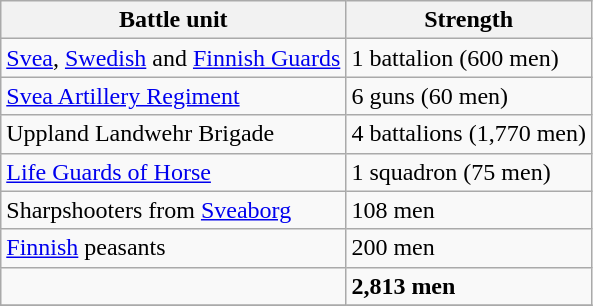<table class="wikitable">
<tr>
<th>Battle unit</th>
<th>Strength</th>
</tr>
<tr>
<td><a href='#'>Svea</a>, <a href='#'>Swedish</a> and <a href='#'>Finnish Guards</a></td>
<td>1 battalion (600 men)</td>
</tr>
<tr>
<td><a href='#'>Svea Artillery Regiment</a></td>
<td>6 guns (60 men)</td>
</tr>
<tr>
<td>Uppland Landwehr Brigade</td>
<td>4 battalions (1,770 men)</td>
</tr>
<tr>
<td><a href='#'>Life Guards of Horse</a></td>
<td>1 squadron (75 men)</td>
</tr>
<tr>
<td>Sharpshooters from <a href='#'>Sveaborg</a></td>
<td>108 men</td>
</tr>
<tr>
<td><a href='#'>Finnish</a> peasants</td>
<td>200 men</td>
</tr>
<tr>
<td></td>
<td><strong>2,813 men</strong></td>
</tr>
<tr>
</tr>
</table>
